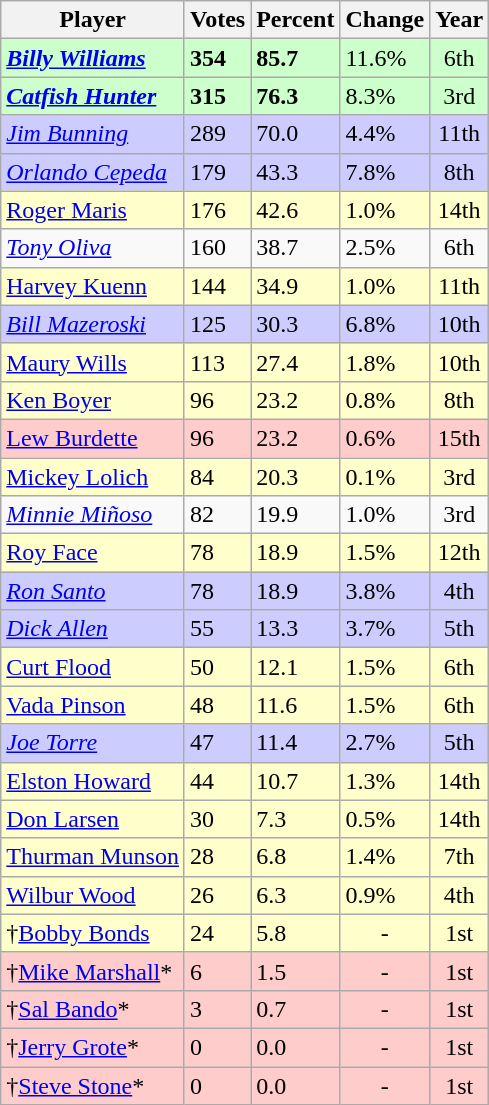<table class="wikitable sortable">
<tr>
<th>Player</th>
<th>Votes</th>
<th>Percent</th>
<th>Change</th>
<th>Year</th>
</tr>
<tr bgcolor="#ccffcc">
<td><strong><em><a href='#'>Billy Williams</a></em></strong></td>
<td><strong>354</strong></td>
<td><strong>85.7</strong></td>
<td align="left"> 11.6%</td>
<td align="center">6th</td>
</tr>
<tr bgcolor="#ccffcc">
<td><strong><em><a href='#'>Catfish Hunter</a></em></strong></td>
<td><strong>315</strong></td>
<td><strong>76.3</strong></td>
<td align="left"> 8.3%</td>
<td align="center">3rd</td>
</tr>
<tr bgcolor="#ccccff">
<td><em><a href='#'>Jim Bunning</a></em></td>
<td>289</td>
<td>70.0</td>
<td align="left"> 4.4%</td>
<td align="center">11th</td>
</tr>
<tr bgcolor="#ccccff">
<td><em><a href='#'>Orlando Cepeda</a></em></td>
<td>179</td>
<td>43.3</td>
<td align="left"> 7.8%</td>
<td align="center">8th</td>
</tr>
<tr bgcolor="#ffffcc">
<td><a href='#'>Roger Maris</a></td>
<td>176</td>
<td>42.6</td>
<td align="left"> 1.0%</td>
<td align="center">14th</td>
</tr>
<tr -bgcolor="#ccccff">
<td><em><a href='#'>Tony Oliva</a></em></td>
<td>160</td>
<td>38.7</td>
<td align="left"> 2.5%</td>
<td align="center">6th</td>
</tr>
<tr bgcolor="#ffffcc">
<td><a href='#'>Harvey Kuenn</a></td>
<td>144</td>
<td>34.9</td>
<td align="left"> 1.0%</td>
<td align="center">11th</td>
</tr>
<tr bgcolor="#ccccff">
<td><em><a href='#'>Bill Mazeroski</a></em></td>
<td>125</td>
<td>30.3</td>
<td align="left"> 6.8%</td>
<td align="center">10th</td>
</tr>
<tr bgcolor="#ffffcc">
<td><a href='#'>Maury Wills</a></td>
<td>113</td>
<td>27.4</td>
<td align="left"> 1.8%</td>
<td align="center">10th</td>
</tr>
<tr bgcolor="#ffffcc">
<td><a href='#'>Ken Boyer</a></td>
<td>96</td>
<td>23.2</td>
<td align="left"> 0.8%</td>
<td align="center">8th</td>
</tr>
<tr bgcolor="#ffcccc">
<td><a href='#'>Lew Burdette</a></td>
<td>96</td>
<td>23.2</td>
<td align="left"> 0.6%</td>
<td align="center">15th</td>
</tr>
<tr bgcolor="#ffffcc">
<td><a href='#'>Mickey Lolich</a></td>
<td>84</td>
<td>20.3</td>
<td align="left"> 0.1%</td>
<td align="center">3rd</td>
</tr>
<tr -bgcolor="#ccccff">
<td><em><a href='#'>Minnie Miñoso</a></em></td>
<td>82</td>
<td>19.9</td>
<td align="left"> 1.0%</td>
<td align="center">3rd</td>
</tr>
<tr bgcolor="#ffffcc">
<td><a href='#'>Roy Face</a></td>
<td>78</td>
<td>18.9</td>
<td align="left"> 1.5%</td>
<td align="center">12th</td>
</tr>
<tr bgcolor="#ccccff">
<td><em><a href='#'>Ron Santo</a></em></td>
<td>78</td>
<td>18.9</td>
<td align="left"> 3.8%</td>
<td align="center">4th</td>
</tr>
<tr bgcolor="#ccccff">
<td><em><a href='#'>Dick Allen</a></em></td>
<td>55</td>
<td>13.3</td>
<td align="left"> 3.7%</td>
<td align="center">5th</td>
</tr>
<tr bgcolor="#ffffcc">
<td><a href='#'>Curt Flood</a></td>
<td>50</td>
<td>12.1</td>
<td align="left"> 1.5%</td>
<td align="center">6th</td>
</tr>
<tr bgcolor="#ffffcc">
<td><a href='#'>Vada Pinson</a></td>
<td>48</td>
<td>11.6</td>
<td align="left"> 1.5%</td>
<td align="center">6th</td>
</tr>
<tr bgcolor="#ccccff">
<td><em><a href='#'>Joe Torre</a></em></td>
<td>47</td>
<td>11.4</td>
<td align="left"> 2.7%</td>
<td align="center">5th</td>
</tr>
<tr bgcolor="#ffffcc">
<td><a href='#'>Elston Howard</a></td>
<td>44</td>
<td>10.7</td>
<td align="left"> 1.3%</td>
<td align="center">14th</td>
</tr>
<tr bgcolor="#ffffcc">
<td><a href='#'>Don Larsen</a></td>
<td>30</td>
<td>7.3</td>
<td align="left"> 0.5%</td>
<td align="center">14th</td>
</tr>
<tr bgcolor="#ffffcc">
<td><a href='#'>Thurman Munson</a></td>
<td>28</td>
<td>6.8</td>
<td align="left"> 1.4%</td>
<td align="center">7th</td>
</tr>
<tr bgcolor="#ffffcc">
<td><a href='#'>Wilbur Wood</a></td>
<td>26</td>
<td>6.3</td>
<td align="left"> 0.9%</td>
<td align="center">4th</td>
</tr>
<tr bgcolor="#ffffcc">
<td>†<a href='#'>Bobby Bonds</a></td>
<td>24</td>
<td>5.8</td>
<td align=center>-</td>
<td align="center">1st</td>
</tr>
<tr bgcolor="#ffcccc">
<td>†<a href='#'>Mike Marshall</a>*</td>
<td>6</td>
<td>1.5</td>
<td align=center>-</td>
<td align="center">1st</td>
</tr>
<tr bgcolor="#ffcccc">
<td>†<a href='#'>Sal Bando</a>*</td>
<td>3</td>
<td>0.7</td>
<td align=center>-</td>
<td align="center">1st</td>
</tr>
<tr bgcolor="#ffcccc">
<td>†<a href='#'>Jerry Grote</a>*</td>
<td>0</td>
<td>0.0</td>
<td align=center>-</td>
<td align="center">1st</td>
</tr>
<tr bgcolor="#ffcccc">
<td>†<a href='#'>Steve Stone</a>*</td>
<td>0</td>
<td>0.0</td>
<td align=center>-</td>
<td align="center">1st</td>
</tr>
</table>
